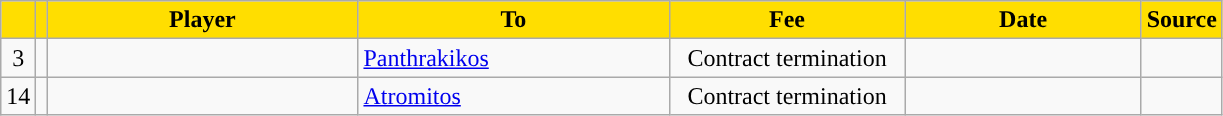<table class="wikitable sortable">
<tr>
<th style="background:#FFDE00"></th>
<th style="background:#FFDE00"></th>
<th width=200 style="background:#FFDE00">Player</th>
<th width=200 style="background:#FFDE00">To</th>
<th width=150 style="background:#FFDE00">Fee</th>
<th width=150 style="background:#FFDE00">Date</th>
<th style="background:#FFDE00">Source</th>
</tr>
<tr>
<td align=center>3</td>
<td align=center></td>
<td></td>
<td> <a href='#'>Panthrakikos</a></td>
<td align=center>Contract termination</td>
<td align=center></td>
<td align=center></td>
</tr>
<tr>
<td align=center>14</td>
<td align=center></td>
<td></td>
<td> <a href='#'>Atromitos</a></td>
<td align=center>Contract termination</td>
<td align=center></td>
<td align=center></td>
</tr>
</table>
